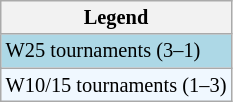<table class=wikitable style="font-size:85%">
<tr>
<th>Legend</th>
</tr>
<tr style="background:lightblue;">
<td>W25 tournaments (3–1)</td>
</tr>
<tr style="background:#f0f8ff;">
<td>W10/15 tournaments (1–3)</td>
</tr>
</table>
